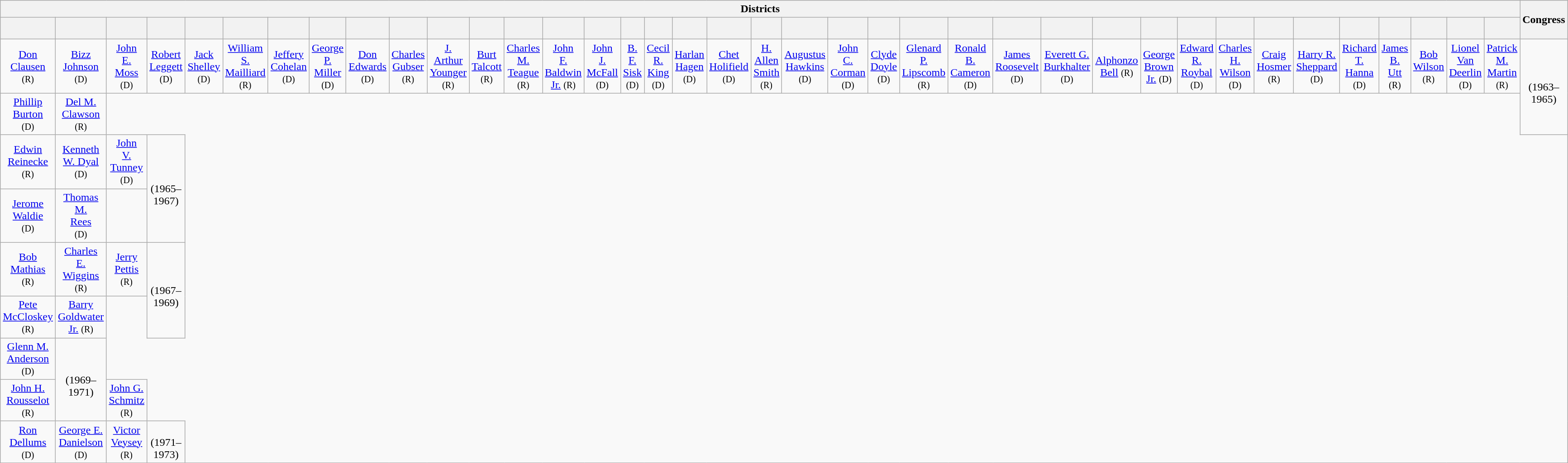<table class=wikitable style="text-align:center">
<tr>
<th colspan=38>Districts</th>
<th rowspan=2>Congress</th>
</tr>
<tr style="height:2em">
<th></th>
<th></th>
<th></th>
<th></th>
<th></th>
<th></th>
<th></th>
<th></th>
<th></th>
<th></th>
<th></th>
<th></th>
<th></th>
<th></th>
<th></th>
<th></th>
<th></th>
<th></th>
<th></th>
<th></th>
<th></th>
<th></th>
<th></th>
<th></th>
<th></th>
<th></th>
<th></th>
<th></th>
<th></th>
<th></th>
<th></th>
<th></th>
<th></th>
<th></th>
<th></th>
<th></th>
<th></th>
<th></th>
</tr>
<tr style="height:2em">
<td><a href='#'>Don<br>Clausen</a><br><small>(R)</small></td>
<td><a href='#'>Bizz<br>Johnson</a><br><small>(D)</small></td>
<td><a href='#'>John<br>E.<br>Moss</a><br><small>(D)</small></td>
<td><a href='#'>Robert<br>Leggett</a><br><small>(D)</small></td>
<td><a href='#'>Jack<br>Shelley</a> <small>(D)</small></td>
<td><a href='#'>William<br>S.<br>Mailliard</a><br><small>(R)</small></td>
<td><a href='#'>Jeffery<br>Cohelan</a><br><small>(D)</small></td>
<td><a href='#'>George<br>P.<br>Miller</a><br><small>(D)</small></td>
<td><a href='#'>Don<br>Edwards</a><br><small>(D)</small></td>
<td><a href='#'>Charles<br>Gubser</a><br><small>(R)</small></td>
<td><a href='#'>J. Arthur<br>Younger</a><br><small>(R)</small></td>
<td><a href='#'>Burt<br>Talcott</a><br><small>(R)</small></td>
<td><a href='#'>Charles<br>M.<br>Teague</a><br><small>(R)</small></td>
<td><a href='#'>John<br>F.<br>Baldwin<br>Jr.</a> <small>(R)</small></td>
<td><a href='#'>John<br>J.<br>McFall</a><br><small>(D)</small></td>
<td><a href='#'>B. F.<br>Sisk</a><br><small>(D)</small></td>
<td><a href='#'>Cecil<br>R.<br>King</a><br><small>(D)</small></td>
<td><a href='#'>Harlan<br>Hagen</a><br><small>(D)</small></td>
<td><a href='#'>Chet<br>Holifield</a><br><small>(D)</small></td>
<td><a href='#'>H.<br>Allen<br>Smith</a><br><small>(R)</small></td>
<td><a href='#'>Augustus<br>Hawkins</a><br><small>(D)</small></td>
<td><a href='#'>John<br>C.<br>Corman</a><br><small>(D)</small></td>
<td><a href='#'>Clyde<br>Doyle</a> <small>(D)</small></td>
<td><a href='#'>Glenard<br>P.<br>Lipscomb</a><br><small>(R)</small></td>
<td><a href='#'>Ronald<br>B.<br>Cameron</a><br><small>(D)</small></td>
<td><a href='#'>James<br>Roosevelt</a><br><small>(D)</small></td>
<td><a href='#'>Everett G.<br>Burkhalter</a><br><small>(D)</small></td>
<td><a href='#'>Alphonzo<br>Bell</a> <small>(R)</small></td>
<td><a href='#'>George<br>Brown<br>Jr.</a> <small>(D)</small></td>
<td><a href='#'>Edward<br>R.<br>Roybal</a><br><small>(D)</small></td>
<td><a href='#'>Charles<br>H.<br>Wilson</a><br><small>(D)</small></td>
<td><a href='#'>Craig<br>Hosmer</a><br><small>(R)</small></td>
<td><a href='#'>Harry R.<br>Sheppard</a><br><small>(D)</small></td>
<td><a href='#'>Richard<br>T.<br>Hanna</a><br><small>(D)</small></td>
<td><a href='#'>James<br>B.<br>Utt</a> <small>(R)</small></td>
<td><a href='#'>Bob<br>Wilson</a><br><small>(R)</small></td>
<td><a href='#'>Lionel<br>Van<br>Deerlin</a><br><small>(D)</small></td>
<td><a href='#'>Patrick M.<br>Martin</a> <small>(R)</small></td>
<td rowspan=2><strong></strong><br>(1963–1965)</td>
</tr>
<tr style="height:2em">
<td><a href='#'>Phillip<br>Burton</a><br><small>(D)</small></td>
<td><a href='#'>Del M.<br>Clawson</a><br><small>(R)</small></td>
</tr>
<tr style="height:2em">
<td><a href='#'>Edwin<br>Reinecke</a><br><small>(R)</small></td>
<td><a href='#'>Kenneth<br>W. Dyal</a> <small>(D)</small></td>
<td><a href='#'>John<br>V.<br>Tunney</a><br><small>(D)</small></td>
<td rowspan=2><strong></strong><br>(1965–1967)</td>
</tr>
<tr style="height:2em">
<td><a href='#'>Jerome<br>Waldie</a><br><small>(D)</small></td>
<td><a href='#'>Thomas<br>M.<br>Rees</a><br><small>(D)</small></td>
</tr>
<tr style="height:2em">
<td><a href='#'>Bob<br>Mathias</a><br><small>(R)</small></td>
<td><a href='#'>Charles<br>E.<br>Wiggins</a><br><small>(R)</small></td>
<td><a href='#'>Jerry<br>Pettis</a><br><small>(R)</small></td>
<td rowspan=2><strong></strong><br>(1967–1969)</td>
</tr>
<tr style="height:2em">
<td><a href='#'>Pete<br>McCloskey</a><br><small>(R)</small></td>
<td><a href='#'>Barry<br>Goldwater<br>Jr.</a> <small>(R)</small></td>
</tr>
<tr style="height:2em">
<td><a href='#'>Glenn M.<br>Anderson</a><br><small>(D)</small></td>
<td rowspan=2><strong></strong><br>(1969–1971)</td>
</tr>
<tr style="height:2em">
<td><a href='#'>John H.<br>Rousselot</a><br><small>(R)</small></td>
<td><a href='#'>John G.<br>Schmitz</a><br><small>(R)</small></td>
</tr>
<tr style="height:3em">
<td><a href='#'>Ron<br>Dellums</a> <small>(D)</small></td>
<td><a href='#'>George E.<br>Danielson</a> <small>(D)</small></td>
<td><a href='#'>Victor<br>Veysey</a> <small>(R)</small></td>
<td><strong></strong><br>(1971–1973)</td>
</tr>
</table>
